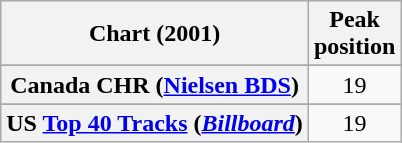<table class="wikitable sortable plainrowheaders" style="text-align:center">
<tr>
<th scope="col">Chart (2001)</th>
<th scope="col">Peak<br>position</th>
</tr>
<tr>
</tr>
<tr>
<th scope="row">Canada CHR (<a href='#'>Nielsen BDS</a>)</th>
<td>19</td>
</tr>
<tr>
</tr>
<tr>
</tr>
<tr>
</tr>
<tr>
<th scope="row">US <a href='#'>Top 40 Tracks</a> (<em><a href='#'>Billboard</a></em>)</th>
<td>19</td>
</tr>
</table>
